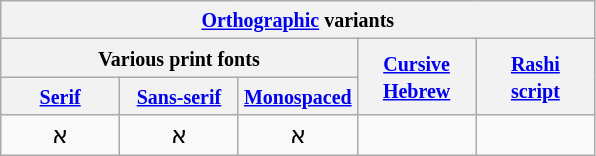<table class="wikitable" style="text-align:center;">
<tr>
<th colspan="5"><small><a href='#'>Orthographic</a> variants</small></th>
</tr>
<tr>
<th colspan="3"><small>Various print fonts</small></th>
<th rowspan="2"><small><a href='#'>Cursive<br>Hebrew</a></small></th>
<th rowspan="2"><small><a href='#'>Rashi<br>script</a></small></th>
</tr>
<tr>
<th><small><a href='#'>Serif</a></small></th>
<th><small><a href='#'>Sans-serif</a></small></th>
<th><small><a href='#'>Monospaced</a></small> </th>
</tr>
<tr>
<td width="20%"><span>א</span></td>
<td width="20%"><span>א</span></td>
<td width="20%"><span>א</span><br></td>
<td width="20%"></td>
<td width="20%"></td>
</tr>
</table>
